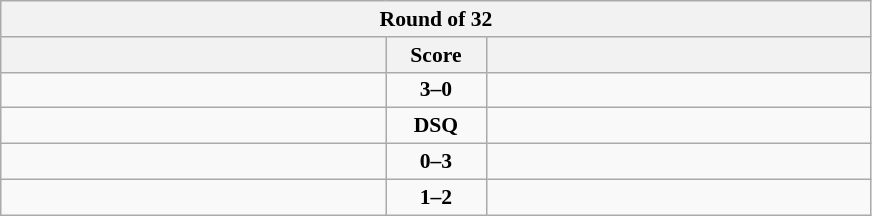<table class="wikitable" style="text-align: center; font-size:90% ">
<tr>
<th colspan=3>Round of 32</th>
</tr>
<tr>
<th align="right" width="250"></th>
<th width="60">Score</th>
<th align="left" width="250"></th>
</tr>
<tr>
<td align=left><strong></strong></td>
<td align=center><strong>3–0</strong></td>
<td align=left></td>
</tr>
<tr>
<td align=left></td>
<td align=center><strong>DSQ</strong></td>
<td align=left><strong></strong></td>
</tr>
<tr>
<td align=left></td>
<td align=center><strong>0–3</strong></td>
<td align=left><strong></strong></td>
</tr>
<tr>
<td align=left></td>
<td align=center><strong>1–2</strong></td>
<td align=left><strong></strong></td>
</tr>
</table>
